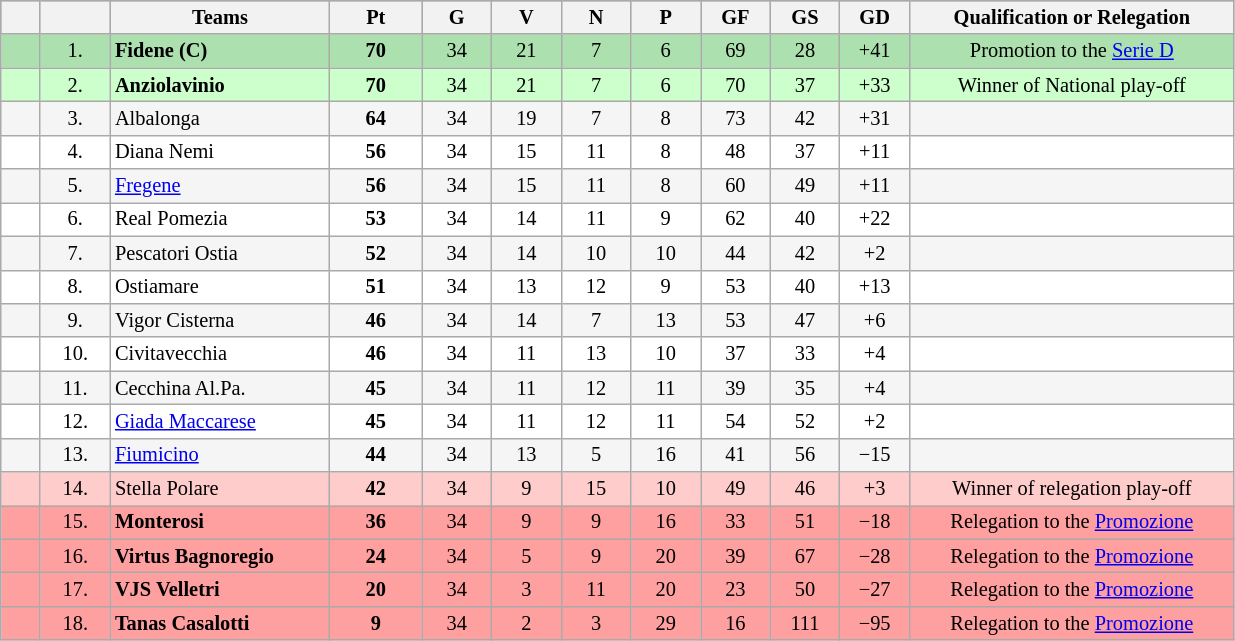<table class="wikitable sortable" align="center" style="font-size: 85%; border-collapse:collapse" border="0" cellspacing="0" cellpadding="2">
<tr align=center bgcolor=#98A1B2>
<th width=20></th>
<th width=40></th>
<th width=140><span>Teams</span></th>
<th width=55><span>Pt</span></th>
<th width=40><span>G</span></th>
<th width=40><span>V</span></th>
<th width=40><span>N</span></th>
<th width=40><span>P</span></th>
<th width=40><span>GF</span></th>
<th width=40><span>GS</span></th>
<th width=40><span>GD</span></th>
<th width=210><span>Qualification or Relegation</span></th>
</tr>
<tr align=center style="background:#ACE1AF;">
<td></td>
<td>1.</td>
<td style="text-align:left;"><strong>Fidene</strong> <strong>(C)</strong></td>
<td><strong>70</strong></td>
<td>34</td>
<td>21</td>
<td>7</td>
<td>6</td>
<td>69</td>
<td>28</td>
<td>+41</td>
<td>Promotion to the <a href='#'>Serie D</a></td>
</tr>
<tr align=center style="background:#ccffcc;">
<td></td>
<td>2.</td>
<td style="text-align:left;"><strong>Anziolavinio</strong></td>
<td><strong>70</strong></td>
<td>34</td>
<td>21</td>
<td>7</td>
<td>6</td>
<td>70</td>
<td>37</td>
<td>+33</td>
<td>Winner of National play-off</td>
</tr>
<tr align=center style="background:#F5F5F5;">
<td></td>
<td>3.</td>
<td style="text-align:left;">Albalonga</td>
<td><strong>64</strong></td>
<td>34</td>
<td>19</td>
<td>7</td>
<td>8</td>
<td>73</td>
<td>42</td>
<td>+31</td>
<td></td>
</tr>
<tr align=center style="background:#FFFFFF;">
<td></td>
<td>4.</td>
<td style="text-align:left;">Diana Nemi</td>
<td><strong>56</strong></td>
<td>34</td>
<td>15</td>
<td>11</td>
<td>8</td>
<td>48</td>
<td>37</td>
<td>+11</td>
<td></td>
</tr>
<tr align=center style="background:#F5F5F5;">
<td></td>
<td>5.</td>
<td style="text-align:left;"><a href='#'>Fregene</a></td>
<td><strong>56</strong></td>
<td>34</td>
<td>15</td>
<td>11</td>
<td>8</td>
<td>60</td>
<td>49</td>
<td>+11</td>
<td></td>
</tr>
<tr align=center style="background:#FFFFFF;">
<td></td>
<td>6.</td>
<td style="text-align:left;">Real Pomezia</td>
<td><strong>53</strong></td>
<td>34</td>
<td>14</td>
<td>11</td>
<td>9</td>
<td>62</td>
<td>40</td>
<td>+22</td>
<td></td>
</tr>
<tr align=center style="background:#F5F5F5;">
<td></td>
<td>7.</td>
<td style="text-align:left;">Pescatori Ostia</td>
<td><strong>52</strong></td>
<td>34</td>
<td>14</td>
<td>10</td>
<td>10</td>
<td>44</td>
<td>42</td>
<td>+2</td>
<td></td>
</tr>
<tr align=center style="background:#FFFFFF;">
<td></td>
<td>8.</td>
<td style="text-align:left;">Ostiamare</td>
<td><strong>51</strong></td>
<td>34</td>
<td>13</td>
<td>12</td>
<td>9</td>
<td>53</td>
<td>40</td>
<td>+13</td>
<td></td>
</tr>
<tr align=center style="background:#F5F5F5;">
<td></td>
<td>9.</td>
<td style="text-align:left;">Vigor Cisterna</td>
<td><strong>46</strong></td>
<td>34</td>
<td>14</td>
<td>7</td>
<td>13</td>
<td>53</td>
<td>47</td>
<td>+6</td>
<td></td>
</tr>
<tr align=center style="background:#FFFFFF;">
<td></td>
<td>10.</td>
<td style="text-align:left;">Civitavecchia</td>
<td><strong>46</strong></td>
<td>34</td>
<td>11</td>
<td>13</td>
<td>10</td>
<td>37</td>
<td>33</td>
<td>+4</td>
<td></td>
</tr>
<tr align=center style="background:#F5F5F5;">
<td></td>
<td>11.</td>
<td style="text-align:left;">Cecchina Al.Pa.</td>
<td><strong>45</strong></td>
<td>34</td>
<td>11</td>
<td>12</td>
<td>11</td>
<td>39</td>
<td>35</td>
<td>+4</td>
<td></td>
</tr>
<tr align=center style="background:#FFFFFF;">
<td></td>
<td>12.</td>
<td style="text-align:left;"><a href='#'>Giada Maccarese</a></td>
<td><strong>45</strong></td>
<td>34</td>
<td>11</td>
<td>12</td>
<td>11</td>
<td>54</td>
<td>52</td>
<td>+2</td>
<td></td>
</tr>
<tr align=center style="background:#F5F5F5;">
<td></td>
<td>13.</td>
<td style="text-align:left;"><a href='#'>Fiumicino</a></td>
<td><strong>44</strong></td>
<td>34</td>
<td>13</td>
<td>5</td>
<td>16</td>
<td>41</td>
<td>56</td>
<td>−15</td>
<td></td>
</tr>
<tr align=center style="background:#FFCCCC;">
<td></td>
<td>14.</td>
<td style="text-align:left;">Stella Polare</td>
<td><strong>42</strong></td>
<td>34</td>
<td>9</td>
<td>15</td>
<td>10</td>
<td>49</td>
<td>46</td>
<td>+3</td>
<td>Winner of relegation play-off</td>
</tr>
<tr align=center style="background:#FFA0A0;">
<td></td>
<td>15.</td>
<td style="text-align:left;"><strong>Monterosi</strong></td>
<td><strong>36</strong></td>
<td>34</td>
<td>9</td>
<td>9</td>
<td>16</td>
<td>33</td>
<td>51</td>
<td>−18</td>
<td>Relegation to the <a href='#'>Promozione</a></td>
</tr>
<tr align=center style="background:#FFA0A0;">
<td></td>
<td>16.</td>
<td style="text-align:left;"><strong>Virtus Bagnoregio</strong></td>
<td><strong>24</strong></td>
<td>34</td>
<td>5</td>
<td>9</td>
<td>20</td>
<td>39</td>
<td>67</td>
<td>−28</td>
<td>Relegation to the <a href='#'>Promozione</a></td>
</tr>
<tr align=center style="background:#FFA0A0;">
<td></td>
<td>17.</td>
<td style="text-align:left;"><strong>VJS Velletri</strong></td>
<td><strong>20</strong></td>
<td>34</td>
<td>3</td>
<td>11</td>
<td>20</td>
<td>23</td>
<td>50</td>
<td>−27</td>
<td>Relegation to the <a href='#'>Promozione</a></td>
</tr>
<tr align=center style="background:#FFA0A0;">
<td></td>
<td>18.</td>
<td style="text-align:left;"><strong>Tanas Casalotti</strong></td>
<td><strong>9</strong></td>
<td>34</td>
<td>2</td>
<td>3</td>
<td>29</td>
<td>16</td>
<td>111</td>
<td>−95</td>
<td>Relegation to the <a href='#'>Promozione</a></td>
</tr>
</table>
